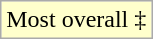<table class="wikitable">
<tr>
<td style="background:#FFFFCC;">Most overall ‡</td>
</tr>
</table>
